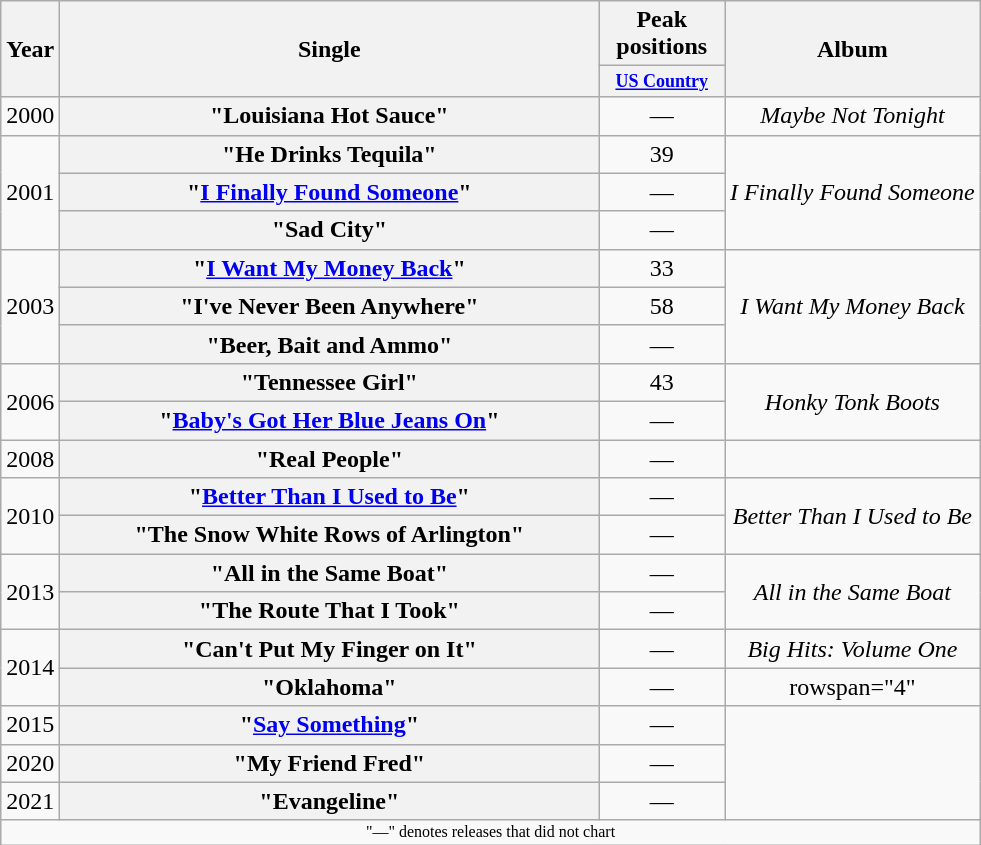<table class="wikitable plainrowheaders" style="text-align:center;">
<tr>
<th scope="col" rowspan="2">Year</th>
<th scope="col" rowspan="2" style="width:22em;">Single</th>
<th scope="col">Peak<br>positions</th>
<th scope="col" rowspan="2">Album</th>
</tr>
<tr>
<th scope="col" style="width:6.5em;font-size:75%;"><a href='#'>US Country</a><br></th>
</tr>
<tr>
<td>2000</td>
<th scope="row">"Louisiana Hot Sauce"</th>
<td>—</td>
<td><em>Maybe Not Tonight</em></td>
</tr>
<tr>
<td rowspan="3">2001</td>
<th scope="row">"He Drinks Tequila"<br></th>
<td>39</td>
<td rowspan="3"><em>I Finally Found Someone</em></td>
</tr>
<tr>
<th scope="row">"<a href='#'>I Finally Found Someone</a>"<br></th>
<td>—</td>
</tr>
<tr>
<th scope="row">"Sad City"</th>
<td>—</td>
</tr>
<tr>
<td rowspan="3">2003</td>
<th scope="row">"<a href='#'>I Want My Money Back</a>"</th>
<td>33</td>
<td rowspan="3"><em>I Want My Money Back</em></td>
</tr>
<tr>
<th scope="row">"I've Never Been Anywhere"</th>
<td>58</td>
</tr>
<tr>
<th scope="row">"Beer, Bait and Ammo"</th>
<td>—</td>
</tr>
<tr>
<td rowspan="2">2006</td>
<th scope="row">"Tennessee Girl"</th>
<td>43</td>
<td rowspan="2"><em>Honky Tonk Boots</em></td>
</tr>
<tr>
<th scope="row">"<a href='#'>Baby's Got Her Blue Jeans On</a>"</th>
<td>—</td>
</tr>
<tr>
<td>2008</td>
<th scope="row">"Real People"</th>
<td>—</td>
<td></td>
</tr>
<tr>
<td rowspan="2">2010</td>
<th scope="row">"<a href='#'>Better Than I Used to Be</a>"</th>
<td>—</td>
<td rowspan="2"><em>Better Than I Used to Be</em></td>
</tr>
<tr>
<th scope="row">"The Snow White Rows of Arlington"</th>
<td>—</td>
</tr>
<tr>
<td rowspan="2">2013</td>
<th scope="row">"All in the Same Boat"<br></th>
<td>—</td>
<td rowspan="2"><em>All in the Same Boat</em></td>
</tr>
<tr>
<th scope="row">"The Route That I Took"</th>
<td>—</td>
</tr>
<tr>
<td rowspan="2">2014</td>
<th scope="row">"Can't Put My Finger on It"</th>
<td>—</td>
<td><em>Big Hits: Volume One</em></td>
</tr>
<tr>
<th scope="row">"Oklahoma"</th>
<td>—</td>
<td>rowspan="4" </td>
</tr>
<tr>
<td>2015</td>
<th scope="row">"<a href='#'>Say Something</a>"</th>
<td>—</td>
</tr>
<tr>
<td>2020</td>
<th scope="row">"My Friend Fred"</th>
<td>—</td>
</tr>
<tr>
<td>2021</td>
<th scope="row">"Evangeline"</th>
<td>—</td>
</tr>
<tr>
<td colspan="4" style="font-size:8pt">"—" denotes releases that did not chart</td>
</tr>
</table>
